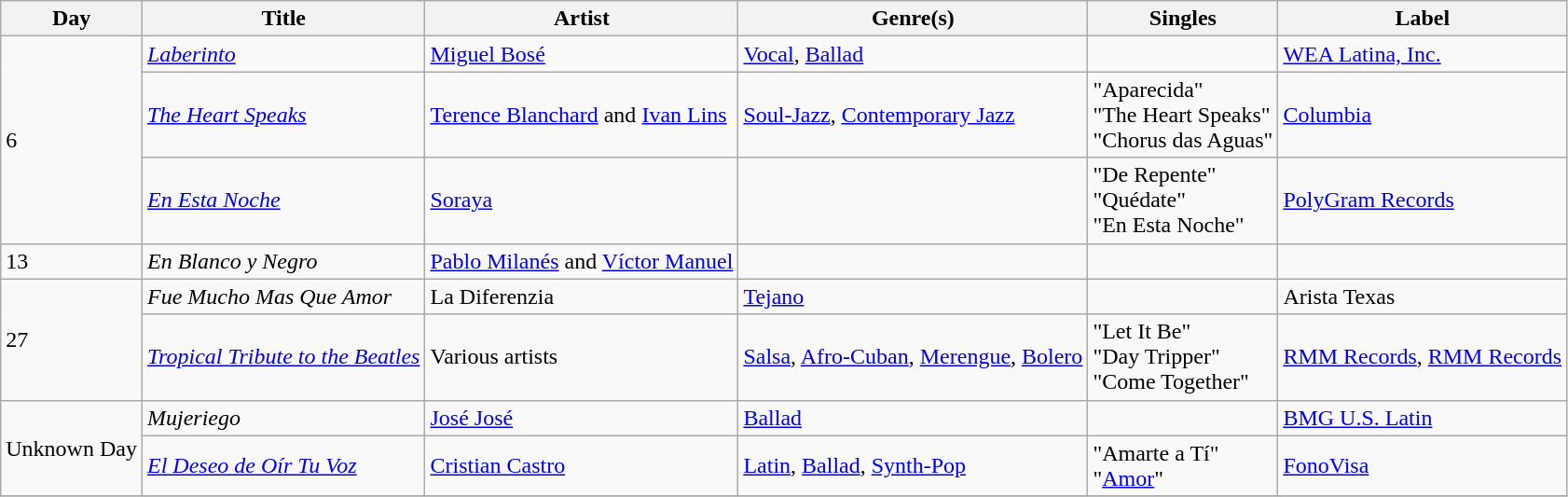<table class="wikitable sortable" style="text-align: left;">
<tr>
<th>Day</th>
<th>Title</th>
<th>Artist</th>
<th>Genre(s)</th>
<th>Singles</th>
<th>Label</th>
</tr>
<tr>
<td rowspan="3">6</td>
<td><em><a href='#'>Laberinto</a></em></td>
<td><a href='#'>Miguel Bosé</a></td>
<td><a href='#'>Vocal</a>, <a href='#'>Ballad</a></td>
<td></td>
<td><a href='#'>WEA Latina, Inc.</a></td>
</tr>
<tr>
<td><em><a href='#'>The Heart Speaks</a></em></td>
<td><a href='#'>Terence Blanchard</a> and <a href='#'>Ivan Lins</a></td>
<td><a href='#'>Soul-Jazz</a>, <a href='#'>Contemporary Jazz</a></td>
<td>"Aparecida"<br>"The Heart Speaks"<br>"Chorus das Aguas"</td>
<td><a href='#'>Columbia</a></td>
</tr>
<tr>
<td><em><a href='#'>En Esta Noche</a></em></td>
<td><a href='#'>Soraya</a></td>
<td></td>
<td>"De Repente"<br>"Quédate"<br>"En Esta Noche"</td>
<td><a href='#'>PolyGram Records</a></td>
</tr>
<tr>
<td>13</td>
<td><em>En Blanco y Negro</em></td>
<td><a href='#'>Pablo Milanés</a> and <a href='#'>Víctor Manuel</a></td>
<td></td>
<td></td>
<td></td>
</tr>
<tr>
<td rowspan="2">27</td>
<td><em>Fue Mucho Mas Que Amor</em></td>
<td>La Diferenzia</td>
<td><a href='#'>Tejano</a></td>
<td></td>
<td>Arista Texas</td>
</tr>
<tr>
<td><em><a href='#'>Tropical Tribute to the Beatles</a></em></td>
<td>Various artists</td>
<td><a href='#'>Salsa</a>, <a href='#'>Afro-Cuban</a>, <a href='#'>Merengue</a>, <a href='#'>Bolero</a></td>
<td>"Let It Be"<br>"Day Tripper"<br>"Come Together"</td>
<td><a href='#'>RMM Records</a>, <a href='#'>RMM Records</a></td>
</tr>
<tr>
<td rowspan="2">Unknown Day</td>
<td><em>Mujeriego</em></td>
<td><a href='#'>José José</a></td>
<td><a href='#'>Ballad</a></td>
<td></td>
<td><a href='#'>BMG U.S. Latin</a></td>
</tr>
<tr>
<td><em><a href='#'>El Deseo de Oír Tu Voz</a></em></td>
<td><a href='#'>Cristian Castro</a></td>
<td><a href='#'>Latin</a>, <a href='#'>Ballad</a>, <a href='#'>Synth-Pop</a></td>
<td>"Amarte a Tí"<br>"<a href='#'>Amor</a>"</td>
<td><a href='#'>FonoVisa</a></td>
</tr>
<tr>
</tr>
</table>
